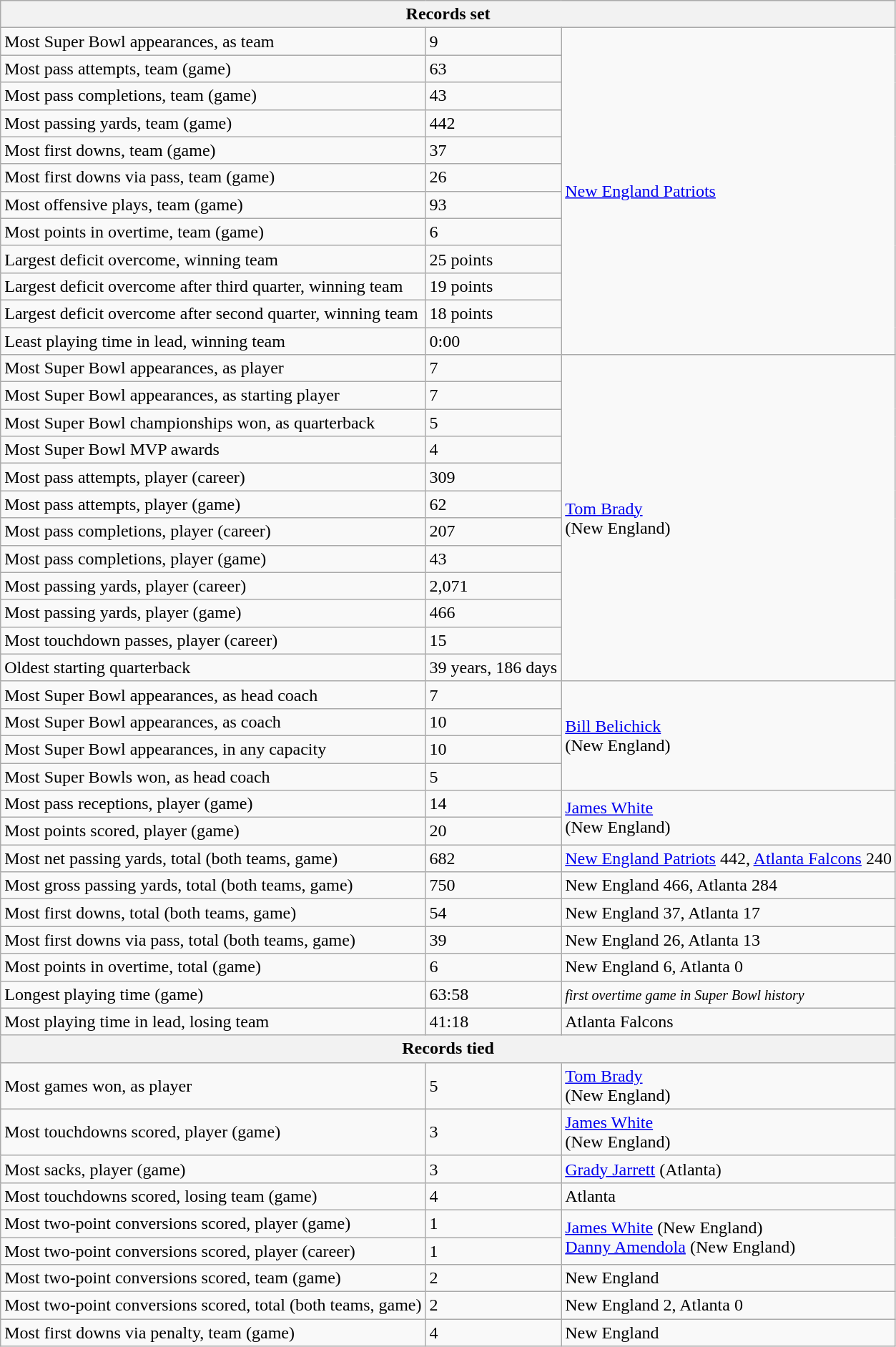<table class="wikitable">
<tr>
<th colspan=3>Records set</th>
</tr>
<tr>
<td>Most Super Bowl appearances, as team</td>
<td>9</td>
<td rowspan="12"><a href='#'>New England Patriots</a></td>
</tr>
<tr>
<td>Most pass attempts, team (game)</td>
<td>63</td>
</tr>
<tr>
<td>Most pass completions, team (game)</td>
<td>43</td>
</tr>
<tr>
<td>Most passing yards, team (game)</td>
<td>442</td>
</tr>
<tr>
<td>Most first downs, team (game)</td>
<td>37</td>
</tr>
<tr>
<td>Most first downs via pass, team (game)</td>
<td>26</td>
</tr>
<tr>
<td>Most offensive plays, team (game)</td>
<td>93</td>
</tr>
<tr>
<td>Most points in overtime, team (game)</td>
<td>6</td>
</tr>
<tr>
<td>Largest deficit overcome, winning team</td>
<td>25 points</td>
</tr>
<tr>
<td>Largest deficit overcome after third quarter, winning team</td>
<td>19 points</td>
</tr>
<tr>
<td>Largest deficit overcome after second quarter, winning team</td>
<td>18 points</td>
</tr>
<tr>
<td>Least playing time in lead, winning team</td>
<td>0:00</td>
</tr>
<tr>
<td>Most Super Bowl appearances, as player</td>
<td>7</td>
<td rowspan="12"><a href='#'>Tom Brady</a> <br>(New England)</td>
</tr>
<tr>
<td>Most Super Bowl appearances, as starting player</td>
<td>7</td>
</tr>
<tr>
<td>Most Super Bowl championships won, as quarterback</td>
<td>5</td>
</tr>
<tr>
<td>Most Super Bowl MVP awards</td>
<td>4</td>
</tr>
<tr>
<td>Most pass attempts, player (career)</td>
<td>309</td>
</tr>
<tr>
<td>Most pass attempts, player (game)</td>
<td>62</td>
</tr>
<tr>
<td>Most pass completions, player (career)</td>
<td>207</td>
</tr>
<tr>
<td>Most pass completions, player (game)</td>
<td>43</td>
</tr>
<tr>
<td>Most passing yards, player (career)</td>
<td>2,071</td>
</tr>
<tr>
<td>Most passing yards, player (game)</td>
<td>466</td>
</tr>
<tr>
<td>Most touchdown passes, player (career)</td>
<td>15</td>
</tr>
<tr>
<td>Oldest starting quarterback</td>
<td>39 years, 186 days</td>
</tr>
<tr>
<td>Most Super Bowl appearances, as head coach</td>
<td>7</td>
<td rowspan="4"><a href='#'>Bill Belichick</a> <br>(New England)</td>
</tr>
<tr>
<td>Most Super Bowl appearances, as coach</td>
<td>10</td>
</tr>
<tr>
<td>Most Super Bowl appearances, in any capacity</td>
<td>10</td>
</tr>
<tr>
<td>Most Super Bowls won, as head coach</td>
<td>5</td>
</tr>
<tr>
<td>Most pass receptions, player (game)</td>
<td>14</td>
<td rowspan="2"><a href='#'>James White</a> <br>(New England)</td>
</tr>
<tr>
<td>Most points scored, player (game)</td>
<td>20</td>
</tr>
<tr>
<td>Most net passing yards, total (both teams, game)</td>
<td>682</td>
<td><a href='#'>New England Patriots</a> 442, <a href='#'>Atlanta Falcons</a> 240</td>
</tr>
<tr>
<td>Most gross passing yards, total (both teams, game)</td>
<td>750</td>
<td>New England 466, Atlanta 284</td>
</tr>
<tr>
<td>Most first downs, total (both teams, game)</td>
<td>54</td>
<td>New England 37, Atlanta 17</td>
</tr>
<tr>
<td>Most first downs via pass, total (both teams, game)</td>
<td>39</td>
<td>New England 26, Atlanta 13</td>
</tr>
<tr>
<td>Most points in overtime, total (game)</td>
<td>6</td>
<td>New England 6, Atlanta 0</td>
</tr>
<tr>
<td>Longest playing time (game)</td>
<td>63:58</td>
<td><small><em>first overtime game in Super Bowl history</em></small></td>
</tr>
<tr>
<td>Most playing time in lead, losing team</td>
<td>41:18</td>
<td>Atlanta Falcons</td>
</tr>
<tr>
<th colspan=3>Records tied</th>
</tr>
<tr>
<td>Most games won, as player</td>
<td>5</td>
<td><a href='#'>Tom Brady</a> <br>(New England)</td>
</tr>
<tr>
<td>Most touchdowns scored, player (game)</td>
<td>3</td>
<td><a href='#'>James White</a> <br>(New England)</td>
</tr>
<tr>
<td>Most sacks, player (game)</td>
<td>3</td>
<td><a href='#'>Grady Jarrett</a> (Atlanta)</td>
</tr>
<tr>
<td>Most touchdowns scored, losing team (game)</td>
<td>4</td>
<td>Atlanta</td>
</tr>
<tr>
<td>Most two-point conversions scored, player (game)</td>
<td>1</td>
<td rowspan="2"><a href='#'>James White</a> (New England)<br><a href='#'>Danny Amendola</a> (New England)</td>
</tr>
<tr>
<td>Most two-point conversions scored, player (career)</td>
<td>1</td>
</tr>
<tr>
<td>Most two-point conversions scored, team (game)</td>
<td>2</td>
<td>New England</td>
</tr>
<tr>
<td>Most two-point conversions scored, total (both teams, game)</td>
<td>2</td>
<td>New England 2, Atlanta 0</td>
</tr>
<tr>
<td>Most first downs via penalty, team (game)</td>
<td>4</td>
<td>New England</td>
</tr>
</table>
